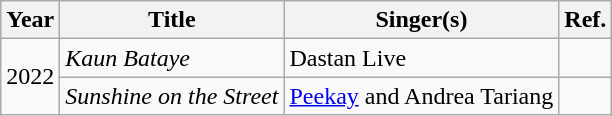<table class="wikitable">
<tr>
<th>Year</th>
<th>Title</th>
<th>Singer(s)</th>
<th>Ref.</th>
</tr>
<tr>
<td rowspan=2>2022</td>
<td><em>Kaun Bataye</em></td>
<td>Dastan Live</td>
<td></td>
</tr>
<tr>
<td><em>Sunshine on the Street</em></td>
<td><a href='#'>Peekay</a> and Andrea Tariang</td>
<td></td>
</tr>
</table>
